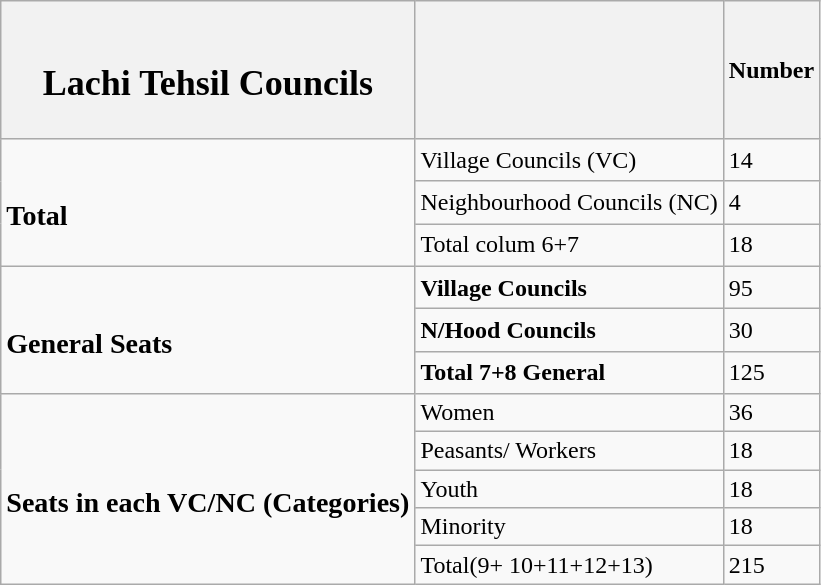<table class="wikitable sortable mw-collapsible">
<tr>
<th><br><h2>Lachi Tehsil Councils</h2></th>
<th></th>
<th>Number</th>
</tr>
<tr>
<td rowspan="3"><br><h3>Total</h3></td>
<td>Village Councils (VC)</td>
<td>14</td>
</tr>
<tr>
<td>Neighbourhood Councils (NC)</td>
<td>4</td>
</tr>
<tr>
<td>Total colum 6+7</td>
<td>18</td>
</tr>
<tr>
<td rowspan="3"><br><h3>General Seats</h3></td>
<td><strong>Village Councils</strong></td>
<td>95</td>
</tr>
<tr>
<td><strong>N/Hood Councils</strong></td>
<td>30</td>
</tr>
<tr>
<td><strong>Total 7+8 General</strong></td>
<td>125</td>
</tr>
<tr>
<td rowspan="5"><br><h3>Seats in each VC/NC (Categories)</h3></td>
<td>Women</td>
<td>36</td>
</tr>
<tr>
<td>Peasants/ Workers</td>
<td>18</td>
</tr>
<tr>
<td>Youth</td>
<td>18</td>
</tr>
<tr>
<td>Minority</td>
<td>18</td>
</tr>
<tr>
<td>Total(9+ 10+11+12+13)</td>
<td>215</td>
</tr>
</table>
